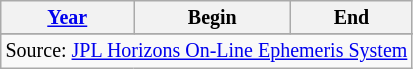<table class="wikitable" style="text-align: center; font-size:smaller;">
<tr>
<th><a href='#'>Year</a></th>
<th>Begin</th>
<th>End</th>
</tr>
<tr>
</tr>
<tr>
</tr>
<tr>
</tr>
<tr>
</tr>
<tr>
</tr>
<tr>
</tr>
<tr>
</tr>
<tr>
</tr>
<tr>
</tr>
<tr>
</tr>
<tr>
</tr>
<tr>
</tr>
<tr>
</tr>
<tr>
</tr>
<tr>
</tr>
<tr>
</tr>
<tr>
</tr>
<tr>
</tr>
<tr>
</tr>
<tr>
</tr>
<tr>
</tr>
<tr>
</tr>
<tr>
</tr>
<tr>
</tr>
<tr>
</tr>
<tr>
</tr>
<tr>
</tr>
<tr>
</tr>
<tr>
</tr>
<tr>
</tr>
<tr>
<td colspan=3>Source: <a href='#'>JPL Horizons On-Line Ephemeris System</a></td>
</tr>
</table>
